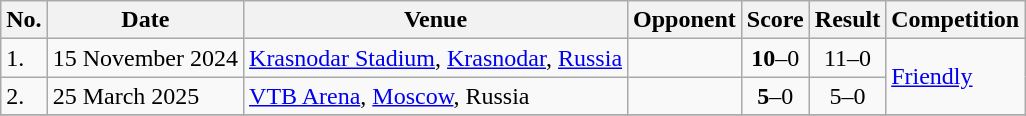<table class="wikitable">
<tr>
<th>No.</th>
<th>Date</th>
<th>Venue</th>
<th>Opponent</th>
<th>Score</th>
<th>Result</th>
<th>Competition</th>
</tr>
<tr>
<td>1.</td>
<td>15 November 2024</td>
<td><a href='#'>Krasnodar Stadium</a>, <a href='#'>Krasnodar</a>, <a href='#'>Russia</a></td>
<td></td>
<td align=center><strong>10</strong>–0</td>
<td align=center>11–0</td>
<td rowspan="2"><a href='#'>Friendly</a></td>
</tr>
<tr>
<td>2.</td>
<td>25 March 2025</td>
<td><a href='#'>VTB Arena</a>, <a href='#'>Moscow</a>, Russia</td>
<td></td>
<td align=center><strong>5</strong>–0</td>
<td align=center>5–0</td>
</tr>
<tr>
</tr>
</table>
